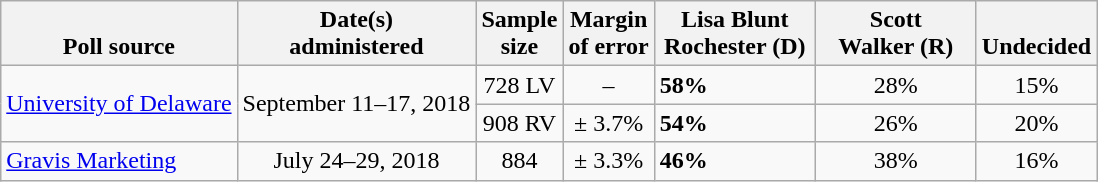<table class="wikitable">
<tr valign=bottom>
<th>Poll source</th>
<th>Date(s)<br>administered</th>
<th>Sample<br>size</th>
<th>Margin<br>of error</th>
<th style="width:100px;">Lisa Blunt<br>Rochester (D)</th>
<th style="width:100px;">Scott<br>Walker (R)</th>
<th>Undecided</th>
</tr>
<tr>
<td rowspan=2><a href='#'>University of Delaware</a></td>
<td rowspan=2 align=center>September 11–17, 2018</td>
<td align=center>728 LV</td>
<td align=center>–</td>
<td><strong>58%</strong></td>
<td align=center>28%</td>
<td align=center>15%</td>
</tr>
<tr>
<td align=center>908 RV</td>
<td align=center>± 3.7%</td>
<td><strong>54%</strong></td>
<td align=center>26%</td>
<td align=center>20%</td>
</tr>
<tr>
<td><a href='#'>Gravis Marketing</a></td>
<td align=center>July 24–29, 2018</td>
<td align=center>884</td>
<td align=center>± 3.3%</td>
<td><strong>46%</strong></td>
<td align=center>38%</td>
<td align=center>16%</td>
</tr>
</table>
